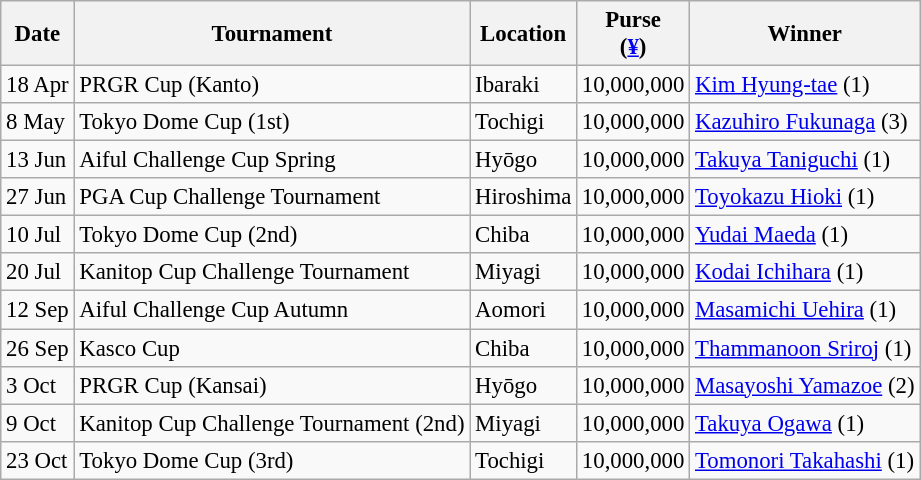<table class="wikitable" style="font-size:95%">
<tr>
<th>Date</th>
<th>Tournament</th>
<th>Location</th>
<th>Purse<br>(<a href='#'>¥</a>)</th>
<th>Winner</th>
</tr>
<tr>
<td>18 Apr</td>
<td>PRGR Cup (Kanto)</td>
<td>Ibaraki</td>
<td align=right>10,000,000</td>
<td> <a href='#'>Kim Hyung-tae</a> (1)</td>
</tr>
<tr>
<td>8 May</td>
<td>Tokyo Dome Cup (1st)</td>
<td>Tochigi</td>
<td align=right>10,000,000</td>
<td> <a href='#'>Kazuhiro Fukunaga</a> (3)</td>
</tr>
<tr>
<td>13 Jun</td>
<td>Aiful Challenge Cup Spring</td>
<td>Hyōgo</td>
<td align=right>10,000,000</td>
<td> <a href='#'>Takuya Taniguchi</a> (1)</td>
</tr>
<tr>
<td>27 Jun</td>
<td>PGA Cup Challenge Tournament</td>
<td>Hiroshima</td>
<td align=right>10,000,000</td>
<td> <a href='#'>Toyokazu Hioki</a> (1)</td>
</tr>
<tr>
<td>10 Jul</td>
<td>Tokyo Dome Cup (2nd)</td>
<td>Chiba</td>
<td align=right>10,000,000</td>
<td> <a href='#'>Yudai Maeda</a> (1)</td>
</tr>
<tr>
<td>20 Jul</td>
<td>Kanitop Cup Challenge Tournament</td>
<td>Miyagi</td>
<td align=right>10,000,000</td>
<td> <a href='#'>Kodai Ichihara</a> (1)</td>
</tr>
<tr>
<td>12 Sep</td>
<td>Aiful Challenge Cup Autumn</td>
<td>Aomori</td>
<td align=right>10,000,000</td>
<td> <a href='#'>Masamichi Uehira</a> (1)</td>
</tr>
<tr>
<td>26 Sep</td>
<td>Kasco Cup</td>
<td>Chiba</td>
<td align=right>10,000,000</td>
<td> <a href='#'>Thammanoon Sriroj</a> (1)</td>
</tr>
<tr>
<td>3 Oct</td>
<td>PRGR Cup (Kansai)</td>
<td>Hyōgo</td>
<td align=right>10,000,000</td>
<td> <a href='#'>Masayoshi Yamazoe</a> (2)</td>
</tr>
<tr>
<td>9 Oct</td>
<td>Kanitop Cup Challenge Tournament (2nd)</td>
<td>Miyagi</td>
<td align=right>10,000,000</td>
<td> <a href='#'>Takuya Ogawa</a> (1)</td>
</tr>
<tr>
<td>23 Oct</td>
<td>Tokyo Dome Cup (3rd)</td>
<td>Tochigi</td>
<td align=right>10,000,000</td>
<td> <a href='#'>Tomonori Takahashi</a> (1)</td>
</tr>
</table>
